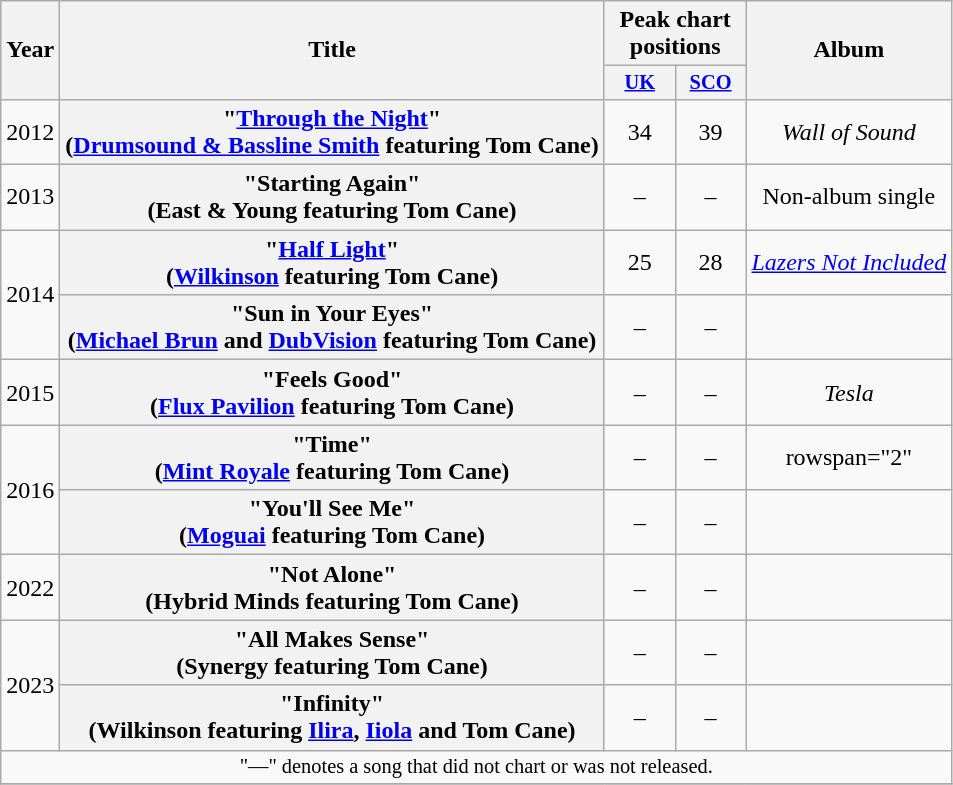<table class="wikitable plainrowheaders" style="text-align:center;">
<tr>
<th scope="col" rowspan="2">Year</th>
<th scope="col" rowspan="2">Title</th>
<th scope="col" colspan="2">Peak chart positions</th>
<th scope="col" rowspan="2">Album</th>
</tr>
<tr>
<th scope="col" style="width:3em;font-size:85%;"><a href='#'>UK</a></th>
<th scope="col" style="width:3em;font-size:85%;"><a href='#'>SCO</a></th>
</tr>
<tr>
<td rowspan="1">2012</td>
<th scope="row">"<a href='#'>Through the Night</a>"<br><span>(<a href='#'>Drumsound & Bassline Smith</a> featuring Tom Cane)</span></th>
<td>34</td>
<td>39</td>
<td><em>Wall of Sound</em></td>
</tr>
<tr>
<td rowspan="1">2013</td>
<th scope="row">"Starting Again"<br><span>(East & Young featuring Tom Cane)</span></th>
<td>–</td>
<td>–</td>
<td>Non-album single</td>
</tr>
<tr>
<td rowspan="2">2014</td>
<th scope="row">"<a href='#'>Half Light</a>"<br><span>(<a href='#'>Wilkinson</a> featuring Tom Cane)</span></th>
<td>25</td>
<td>28</td>
<td><em><a href='#'>Lazers Not Included</a></em></td>
</tr>
<tr>
<th scope="row">"Sun in Your Eyes"<br><span>(<a href='#'>Michael Brun</a> and <a href='#'>DubVision</a> featuring Tom Cane)</span></th>
<td>–</td>
<td>–</td>
<td></td>
</tr>
<tr>
<td rowspan="1">2015</td>
<th scope="row">"Feels Good"<br><span>(<a href='#'>Flux Pavilion</a> featuring Tom Cane)</span></th>
<td>–</td>
<td>–</td>
<td><em>Tesla</em></td>
</tr>
<tr>
<td rowspan="2">2016</td>
<th scope="row">"Time"<br><span>(<a href='#'>Mint Royale</a> featuring Tom Cane)</span></th>
<td>–</td>
<td>–</td>
<td>rowspan="2" </td>
</tr>
<tr>
<th scope="row">"You'll See Me"<br><span>(<a href='#'>Moguai</a> featuring Tom Cane)</span></th>
<td>–</td>
<td>–</td>
</tr>
<tr>
<td>2022</td>
<th scope="row">"Not Alone"<br><span>(Hybrid Minds featuring Tom Cane)</span></th>
<td>–</td>
<td>–</td>
<td></td>
</tr>
<tr>
<td rowspan="2">2023</td>
<th scope="row">"All Makes Sense"<br><span>(Synergy featuring Tom Cane)</span></th>
<td>–</td>
<td>–</td>
<td></td>
</tr>
<tr>
<th scope="row">"Infinity" <br><span>(Wilkinson featuring <a href='#'>Ilira</a>, <a href='#'>Iiola</a> and Tom Cane)</span></th>
<td>–</td>
<td>–</td>
<td></td>
</tr>
<tr>
<td colspan="8" style="font-size:85%;" align="center">"—" denotes a song that did not chart or was not released.</td>
</tr>
<tr>
</tr>
</table>
